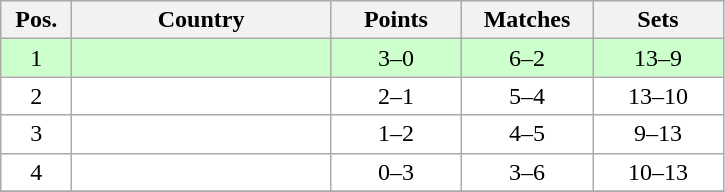<table class="wikitable" style="text-align:center;">
<tr>
<th width=40>Pos.</th>
<th width=165>Country</th>
<th width=80>Points</th>
<th width=80>Matches</th>
<th width=80>Sets</th>
</tr>
<tr style="background:#ccffcc;">
<td>1</td>
<td style="text-align:left;"></td>
<td>3–0</td>
<td>6–2</td>
<td>13–9</td>
</tr>
<tr style="background:#ffffff;">
<td>2</td>
<td style="text-align:left;"></td>
<td>2–1</td>
<td>5–4</td>
<td>13–10</td>
</tr>
<tr style="background:#ffffff;">
<td>3</td>
<td style="text-align:left;"></td>
<td>1–2</td>
<td>4–5</td>
<td>9–13</td>
</tr>
<tr style="background:#ffffff;">
<td>4</td>
<td style="text-align:left;"></td>
<td>0–3</td>
<td>3–6</td>
<td>10–13</td>
</tr>
<tr style="background:#ffffff;">
</tr>
</table>
